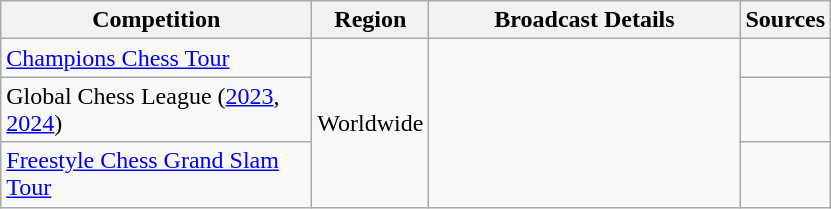<table class="wikitable">
<tr>
<th width="200">Competition</th>
<th>Region</th>
<th width="200">Broadcast Details</th>
<th>Sources</th>
</tr>
<tr>
<td><a href='#'>Champions Chess Tour</a></td>
<td rowspan="3">Worldwide</td>
<td rowspan="3"></td>
<td></td>
</tr>
<tr>
<td>Global Chess League (<a href='#'>2023</a>, <a href='#'>2024</a>)</td>
<td></td>
</tr>
<tr>
<td><a href='#'>Freestyle Chess Grand Slam Tour</a></td>
<td></td>
</tr>
</table>
